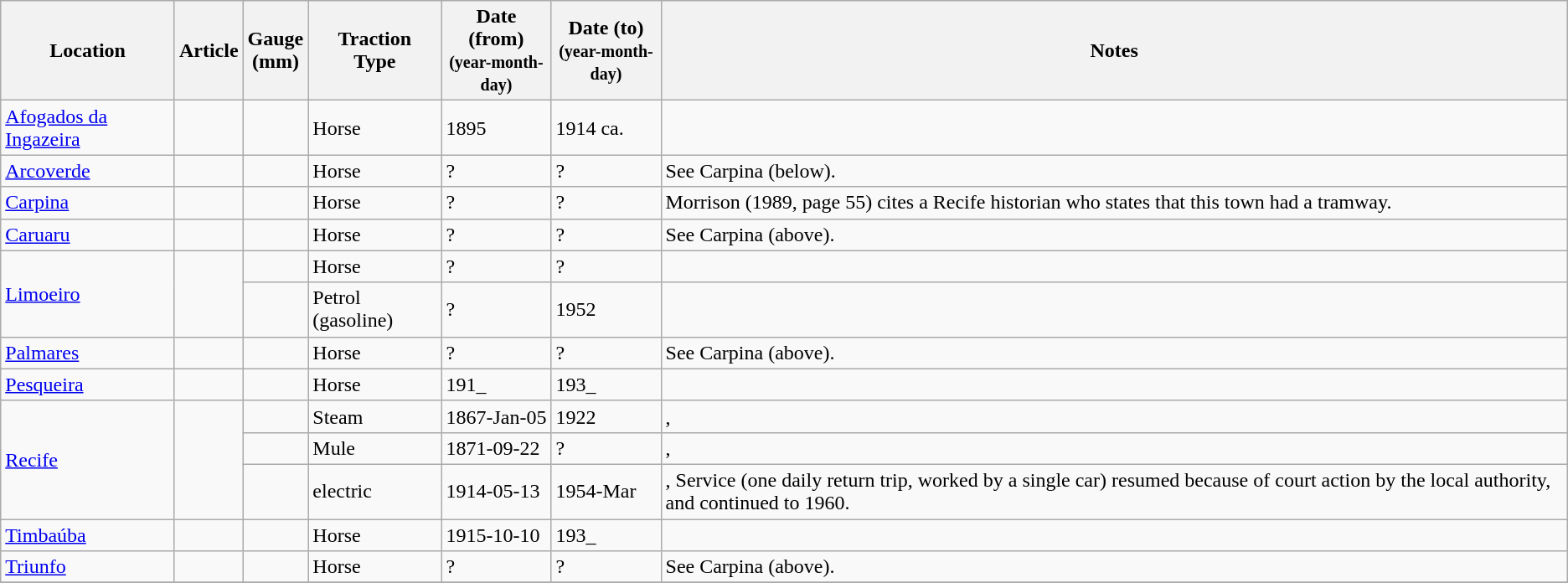<table class="wikitable sortable">
<tr>
<th>Location</th>
<th>Article</th>
<th>Gauge<br> (mm)</th>
<th>Traction<br>Type</th>
<th width=80px>Date (from)<br><small>(year-month-day)</small></th>
<th width=80px>Date (to)<br><small>(year-month-day)</small></th>
<th>Notes</th>
</tr>
<tr>
<td><a href='#'>Afogados da Ingazeira</a></td>
<td> </td>
<td align=right></td>
<td>Horse</td>
<td>1895</td>
<td>1914 ca.</td>
<td></td>
</tr>
<tr>
<td><a href='#'>Arcoverde</a></td>
<td> </td>
<td align=right></td>
<td>Horse</td>
<td>?</td>
<td>?</td>
<td> See Carpina (below).</td>
</tr>
<tr>
<td><a href='#'>Carpina</a></td>
<td> </td>
<td align=right></td>
<td>Horse</td>
<td>?</td>
<td>?</td>
<td> Morrison (1989, page 55) cites a Recife historian who states that this town had a tramway.</td>
</tr>
<tr>
<td><a href='#'>Caruaru</a></td>
<td> </td>
<td align=right></td>
<td>Horse</td>
<td>?</td>
<td>?</td>
<td> See Carpina (above).</td>
</tr>
<tr>
<td rowspan="2"><a href='#'>Limoeiro</a></td>
<td rowspan="2"> </td>
<td align=right></td>
<td>Horse</td>
<td>?</td>
<td>?</td>
<td></td>
</tr>
<tr>
<td align=right></td>
<td>Petrol (gasoline)</td>
<td>?</td>
<td>1952</td>
<td></td>
</tr>
<tr>
<td><a href='#'>Palmares</a></td>
<td> </td>
<td align=right></td>
<td>Horse</td>
<td>?</td>
<td>?</td>
<td> See Carpina (above).</td>
</tr>
<tr>
<td><a href='#'>Pesqueira</a></td>
<td> </td>
<td align=right></td>
<td>Horse</td>
<td>191_</td>
<td>193_</td>
<td></td>
</tr>
<tr>
<td rowspan="3"><a href='#'>Recife</a></td>
<td rowspan="3"> </td>
<td align=right></td>
<td>Steam</td>
<td>1867-Jan-05</td>
<td>1922</td>
<td>, </td>
</tr>
<tr>
<td align=right></td>
<td>Mule</td>
<td>1871-09-22</td>
<td>?</td>
<td>, </td>
</tr>
<tr>
<td align=right></td>
<td>electric</td>
<td>1914-05-13</td>
<td>1954-Mar</td>
<td>,  Service (one daily return trip, worked by a single car) resumed because of court action by the local authority, and continued to 1960.</td>
</tr>
<tr>
<td><a href='#'>Timbaúba</a></td>
<td> </td>
<td align=right></td>
<td>Horse</td>
<td>1915-10-10</td>
<td>193_</td>
<td></td>
</tr>
<tr>
<td><a href='#'>Triunfo</a></td>
<td> </td>
<td align=right></td>
<td>Horse</td>
<td>?</td>
<td>?</td>
<td> See Carpina (above).</td>
</tr>
<tr>
</tr>
</table>
